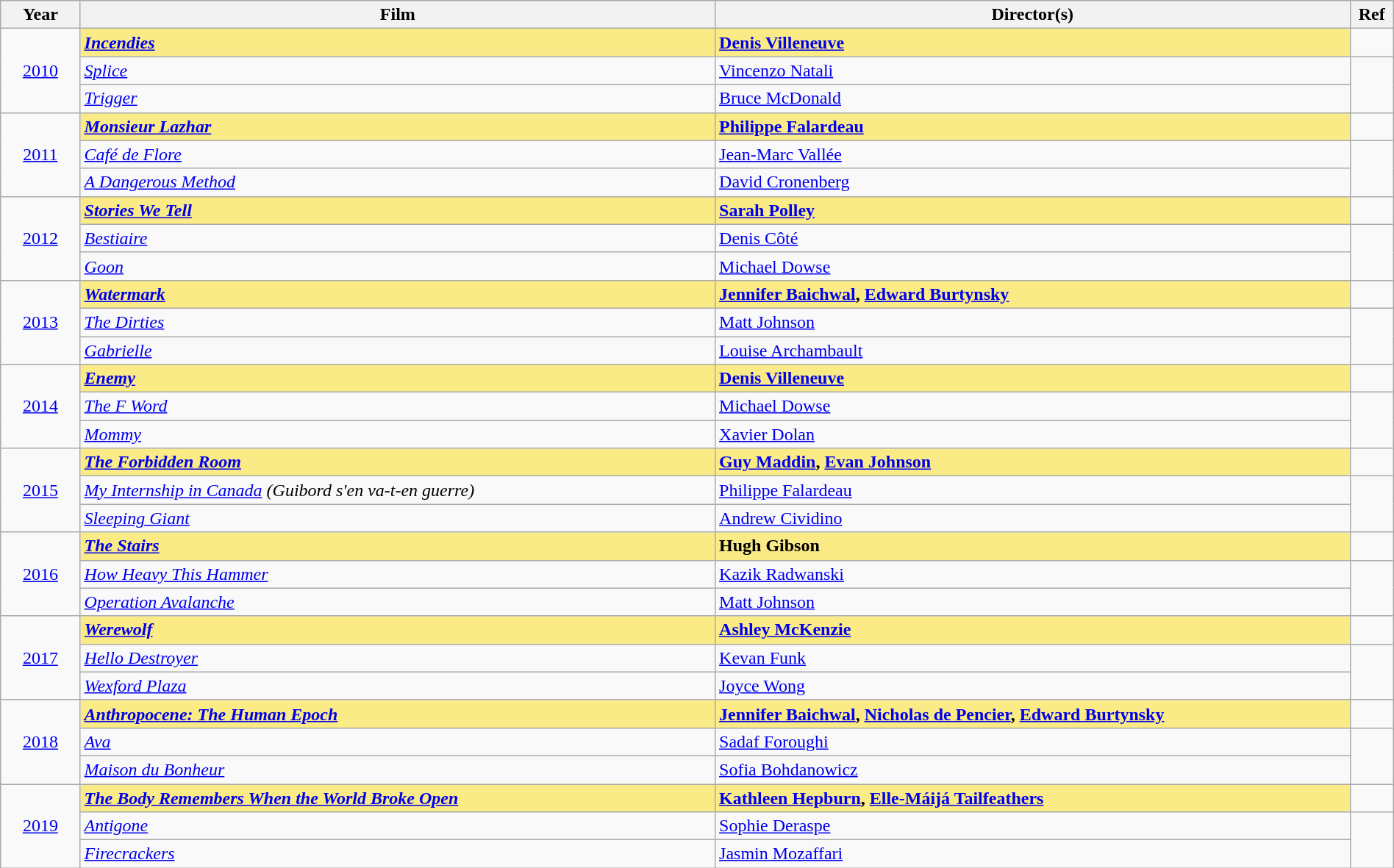<table class="wikitable" width="100%" cellpadding="5">
<tr>
<th width="50"><strong>Year</strong></th>
<th width="450"><strong>Film</strong></th>
<th width="450"><strong>Director(s)</strong></th>
<th width="15"><strong>Ref</strong></th>
</tr>
<tr>
<td rowspan="3" style="text-align:center;"><a href='#'>2010</a></td>
<td style="background:#FAEB86;"><strong><em><a href='#'>Incendies</a></em></strong></td>
<td style="background:#FAEB86;"><strong><a href='#'>Denis Villeneuve</a></strong></td>
<td></td>
</tr>
<tr>
<td><em><a href='#'>Splice</a></em></td>
<td><a href='#'>Vincenzo Natali</a></td>
<td rowspan=2></td>
</tr>
<tr>
<td><em><a href='#'>Trigger</a></em></td>
<td><a href='#'>Bruce McDonald</a></td>
</tr>
<tr>
<td rowspan="3" style="text-align:center;"><a href='#'>2011</a></td>
<td style="background:#FAEB86;"><strong><em><a href='#'>Monsieur Lazhar</a></em></strong></td>
<td style="background:#FAEB86;"><strong><a href='#'>Philippe Falardeau</a></strong></td>
<td></td>
</tr>
<tr>
<td><em><a href='#'>Café de Flore</a></em></td>
<td><a href='#'>Jean-Marc Vallée</a></td>
<td rowspan=2></td>
</tr>
<tr>
<td><em><a href='#'>A Dangerous Method</a></em></td>
<td><a href='#'>David Cronenberg</a></td>
</tr>
<tr>
<td rowspan="3" style="text-align:center;"><a href='#'>2012</a></td>
<td style="background:#FAEB86;"><strong><em><a href='#'>Stories We Tell</a></em></strong></td>
<td style="background:#FAEB86;"><strong><a href='#'>Sarah Polley</a></strong></td>
<td></td>
</tr>
<tr>
<td><em><a href='#'>Bestiaire</a></em></td>
<td><a href='#'>Denis Côté</a></td>
<td rowspan=2></td>
</tr>
<tr>
<td><em><a href='#'>Goon</a></em></td>
<td><a href='#'>Michael Dowse</a></td>
</tr>
<tr>
<td rowspan="3" style="text-align:center;"><a href='#'>2013</a></td>
<td style="background:#FAEB86;"><strong><em><a href='#'>Watermark</a></em></strong></td>
<td style="background:#FAEB86;"><strong><a href='#'>Jennifer Baichwal</a>, <a href='#'>Edward Burtynsky</a></strong></td>
<td></td>
</tr>
<tr>
<td><em><a href='#'>The Dirties</a></em></td>
<td><a href='#'>Matt Johnson</a></td>
<td rowspan=2></td>
</tr>
<tr>
<td><em><a href='#'>Gabrielle</a></em></td>
<td><a href='#'>Louise Archambault</a></td>
</tr>
<tr>
<td rowspan="3" style="text-align:center;"><a href='#'>2014</a></td>
<td style="background:#FAEB86;"><strong><em><a href='#'>Enemy</a></em></strong></td>
<td style="background:#FAEB86;"><strong><a href='#'>Denis Villeneuve</a></strong></td>
<td></td>
</tr>
<tr>
<td><em><a href='#'>The F Word</a></em></td>
<td><a href='#'>Michael Dowse</a></td>
<td rowspan=2></td>
</tr>
<tr>
<td><em><a href='#'>Mommy</a></em></td>
<td><a href='#'>Xavier Dolan</a></td>
</tr>
<tr>
<td rowspan="3" style="text-align:center;"><a href='#'>2015</a></td>
<td style="background:#FAEB86;"><strong><em><a href='#'>The Forbidden Room</a></em></strong></td>
<td style="background:#FAEB86;"><strong><a href='#'>Guy Maddin</a>, <a href='#'>Evan Johnson</a></strong></td>
<td></td>
</tr>
<tr>
<td><em><a href='#'>My Internship in Canada</a> (Guibord s'en va-t-en guerre)</em></td>
<td><a href='#'>Philippe Falardeau</a></td>
<td rowspan=2></td>
</tr>
<tr>
<td><em><a href='#'>Sleeping Giant</a></em></td>
<td><a href='#'>Andrew Cividino</a></td>
</tr>
<tr>
<td rowspan="3" style="text-align:center;"><a href='#'>2016</a></td>
<td style="background:#FAEB86;"><strong><em><a href='#'>The Stairs</a></em></strong></td>
<td style="background:#FAEB86;"><strong>Hugh Gibson</strong></td>
<td></td>
</tr>
<tr>
<td><em><a href='#'>How Heavy This Hammer</a></em></td>
<td><a href='#'>Kazik Radwanski</a></td>
<td rowspan=2></td>
</tr>
<tr>
<td><em><a href='#'>Operation Avalanche</a></em></td>
<td><a href='#'>Matt Johnson</a></td>
</tr>
<tr>
<td rowspan="3" style="text-align:center;"><a href='#'>2017</a></td>
<td style="background:#FAEB86;"><strong><em><a href='#'>Werewolf</a></em></strong></td>
<td style="background:#FAEB86;"><strong><a href='#'>Ashley McKenzie</a></strong></td>
<td></td>
</tr>
<tr>
<td><em><a href='#'>Hello Destroyer</a></em></td>
<td><a href='#'>Kevan Funk</a></td>
<td rowspan=2></td>
</tr>
<tr>
<td><em><a href='#'>Wexford Plaza</a></em></td>
<td><a href='#'>Joyce Wong</a></td>
</tr>
<tr>
<td rowspan="3" style="text-align:center;"><a href='#'>2018</a></td>
<td style="background:#FAEB86;"><strong><em><a href='#'>Anthropocene: The Human Epoch</a></em></strong></td>
<td style="background:#FAEB86;"><strong><a href='#'>Jennifer Baichwal</a>, <a href='#'>Nicholas de Pencier</a>, <a href='#'>Edward Burtynsky</a></strong></td>
<td></td>
</tr>
<tr>
<td><em><a href='#'>Ava</a></em></td>
<td><a href='#'>Sadaf Foroughi</a></td>
<td rowspan=2></td>
</tr>
<tr>
<td><em><a href='#'>Maison du Bonheur</a></em></td>
<td><a href='#'>Sofia Bohdanowicz</a></td>
</tr>
<tr>
<td style="text-align:center;" rowspan=3><a href='#'>2019</a></td>
<td style="background:#FAEB86;"><strong><em><a href='#'>The Body Remembers When the World Broke Open</a></em></strong></td>
<td style="background:#FAEB86;"><strong><a href='#'>Kathleen Hepburn</a>, <a href='#'>Elle-Máijá Tailfeathers</a></strong></td>
<td></td>
</tr>
<tr>
<td><em><a href='#'>Antigone</a></em></td>
<td><a href='#'>Sophie Deraspe</a></td>
<td rowspan=2></td>
</tr>
<tr>
<td><em><a href='#'>Firecrackers</a></em></td>
<td><a href='#'>Jasmin Mozaffari</a></td>
</tr>
</table>
